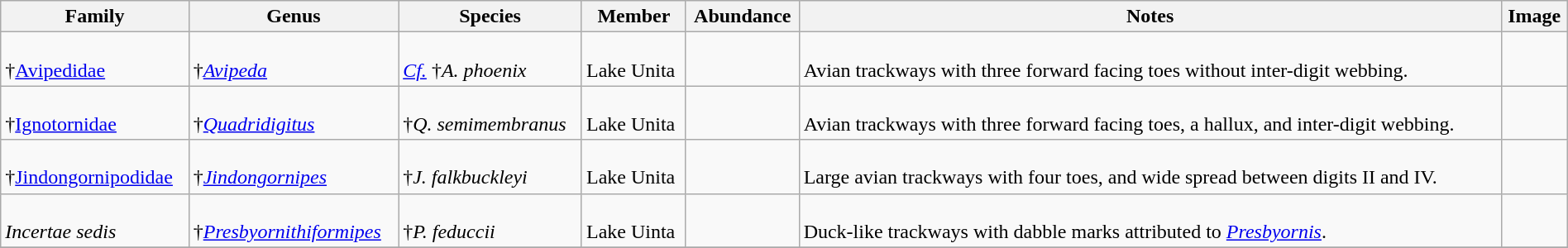<table class="wikitable" style="margin:auto;width:100%;">
<tr>
<th>Family</th>
<th>Genus</th>
<th>Species</th>
<th>Member</th>
<th>Abundance</th>
<th>Notes</th>
<th>Image</th>
</tr>
<tr>
<td><br>†<a href='#'>Avipedidae</a></td>
<td><br>†<em><a href='#'>Avipeda</a></em></td>
<td><br><em><a href='#'>Cf.</a></em> †<em>A. phoenix</em> </td>
<td><br>Lake Unita</td>
<td></td>
<td><br>Avian trackways with three forward facing toes without inter-digit webbing.</td>
<td></td>
</tr>
<tr>
<td><br>†<a href='#'>Ignotornidae</a></td>
<td><br>†<em><a href='#'>Quadridigitus</a></em></td>
<td><br>†<em>Q. semimembranus</em> </td>
<td><br>Lake Unita</td>
<td></td>
<td><br>Avian trackways with three forward facing toes, a hallux, and inter-digit webbing.</td>
<td></td>
</tr>
<tr>
<td><br>†<a href='#'>Jindongornipodidae</a></td>
<td><br>†<em><a href='#'>Jindongornipes</a></em></td>
<td><br>†<em>J. falkbuckleyi</em> </td>
<td><br>Lake Unita</td>
<td></td>
<td><br>Large avian trackways with four toes, and  wide spread between digits II and IV.</td>
<td></td>
</tr>
<tr>
<td><br><em>Incertae sedis</em></td>
<td><br>†<em><a href='#'>Presbyornithiformipes</a></em></td>
<td><br>†<em>P. feduccii</em> </td>
<td><br>Lake Uinta</td>
<td></td>
<td><br>Duck-like trackways with dabble marks attributed to <em><a href='#'>Presbyornis</a></em>.</td>
<td></td>
</tr>
<tr>
</tr>
</table>
